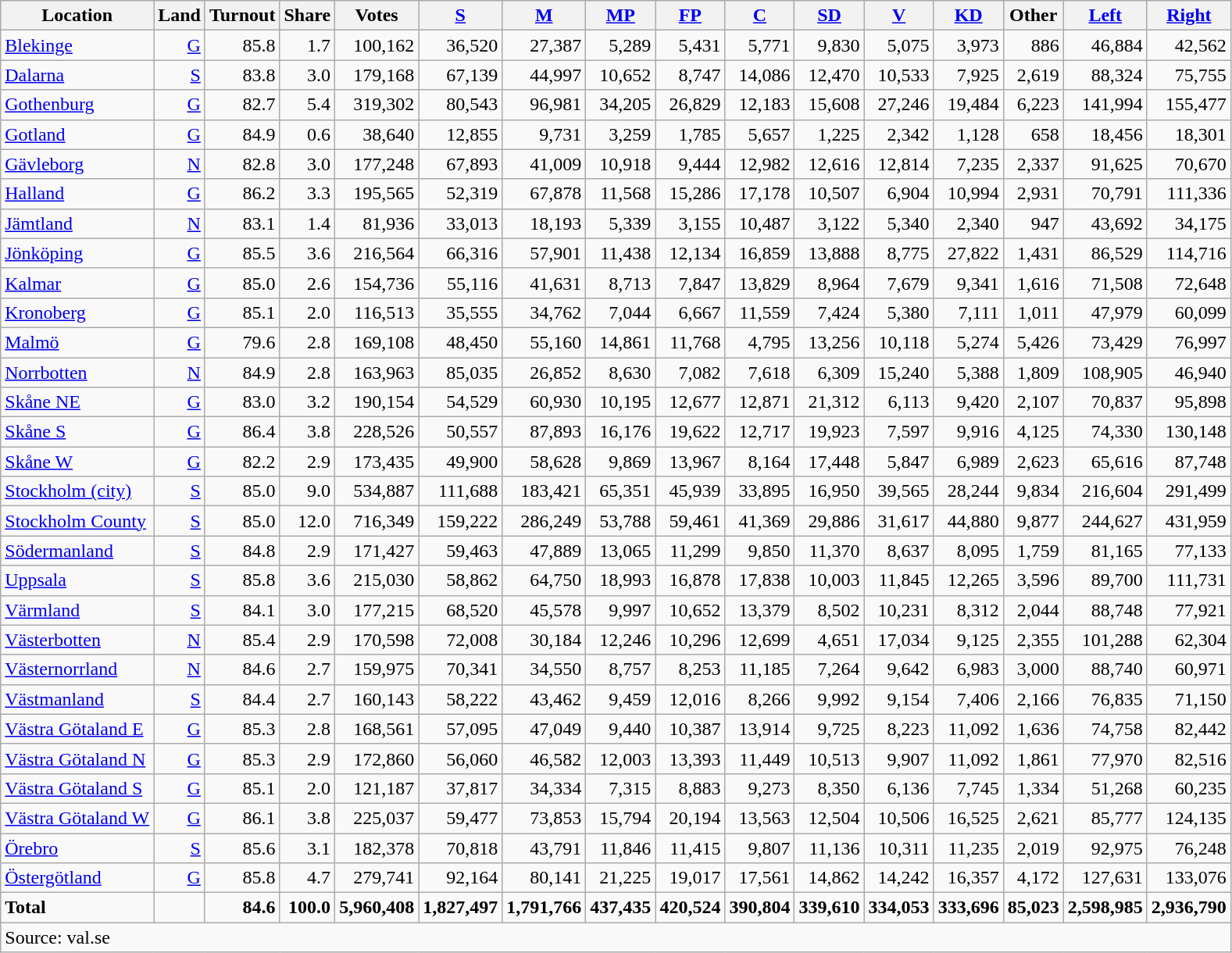<table class="wikitable sortable" style=text-align:right>
<tr>
<th>Location</th>
<th>Land</th>
<th>Turnout</th>
<th>Share</th>
<th>Votes</th>
<th><a href='#'>S</a></th>
<th><a href='#'>M</a></th>
<th><a href='#'>MP</a></th>
<th><a href='#'>FP</a></th>
<th><a href='#'>C</a></th>
<th><a href='#'>SD</a></th>
<th><a href='#'>V</a></th>
<th><a href='#'>KD</a></th>
<th>Other</th>
<th><a href='#'>Left</a></th>
<th><a href='#'>Right</a></th>
</tr>
<tr>
<td align=left><a href='#'>Blekinge</a></td>
<td><a href='#'>G</a></td>
<td>85.8</td>
<td>1.7</td>
<td>100,162</td>
<td>36,520</td>
<td>27,387</td>
<td>5,289</td>
<td>5,431</td>
<td>5,771</td>
<td>9,830</td>
<td>5,075</td>
<td>3,973</td>
<td>886</td>
<td>46,884</td>
<td>42,562</td>
</tr>
<tr>
<td align=left><a href='#'>Dalarna</a></td>
<td><a href='#'>S</a></td>
<td>83.8</td>
<td>3.0</td>
<td>179,168</td>
<td>67,139</td>
<td>44,997</td>
<td>10,652</td>
<td>8,747</td>
<td>14,086</td>
<td>12,470</td>
<td>10,533</td>
<td>7,925</td>
<td>2,619</td>
<td>88,324</td>
<td>75,755</td>
</tr>
<tr>
<td align=left><a href='#'>Gothenburg</a></td>
<td><a href='#'>G</a></td>
<td>82.7</td>
<td>5.4</td>
<td>319,302</td>
<td>80,543</td>
<td>96,981</td>
<td>34,205</td>
<td>26,829</td>
<td>12,183</td>
<td>15,608</td>
<td>27,246</td>
<td>19,484</td>
<td>6,223</td>
<td>141,994</td>
<td>155,477</td>
</tr>
<tr>
<td align=left><a href='#'>Gotland</a></td>
<td><a href='#'>G</a></td>
<td>84.9</td>
<td>0.6</td>
<td>38,640</td>
<td>12,855</td>
<td>9,731</td>
<td>3,259</td>
<td>1,785</td>
<td>5,657</td>
<td>1,225</td>
<td>2,342</td>
<td>1,128</td>
<td>658</td>
<td>18,456</td>
<td>18,301</td>
</tr>
<tr>
<td align=left><a href='#'>Gävleborg</a></td>
<td><a href='#'>N</a></td>
<td>82.8</td>
<td>3.0</td>
<td>177,248</td>
<td>67,893</td>
<td>41,009</td>
<td>10,918</td>
<td>9,444</td>
<td>12,982</td>
<td>12,616</td>
<td>12,814</td>
<td>7,235</td>
<td>2,337</td>
<td>91,625</td>
<td>70,670</td>
</tr>
<tr>
<td align=left><a href='#'>Halland</a></td>
<td><a href='#'>G</a></td>
<td>86.2</td>
<td>3.3</td>
<td>195,565</td>
<td>52,319</td>
<td>67,878</td>
<td>11,568</td>
<td>15,286</td>
<td>17,178</td>
<td>10,507</td>
<td>6,904</td>
<td>10,994</td>
<td>2,931</td>
<td>70,791</td>
<td>111,336</td>
</tr>
<tr>
<td align=left><a href='#'>Jämtland</a></td>
<td><a href='#'>N</a></td>
<td>83.1</td>
<td>1.4</td>
<td>81,936</td>
<td>33,013</td>
<td>18,193</td>
<td>5,339</td>
<td>3,155</td>
<td>10,487</td>
<td>3,122</td>
<td>5,340</td>
<td>2,340</td>
<td>947</td>
<td>43,692</td>
<td>34,175</td>
</tr>
<tr>
<td align=left><a href='#'>Jönköping</a></td>
<td><a href='#'>G</a></td>
<td>85.5</td>
<td>3.6</td>
<td>216,564</td>
<td>66,316</td>
<td>57,901</td>
<td>11,438</td>
<td>12,134</td>
<td>16,859</td>
<td>13,888</td>
<td>8,775</td>
<td>27,822</td>
<td>1,431</td>
<td>86,529</td>
<td>114,716</td>
</tr>
<tr>
<td align=left><a href='#'>Kalmar</a></td>
<td><a href='#'>G</a></td>
<td>85.0</td>
<td>2.6</td>
<td>154,736</td>
<td>55,116</td>
<td>41,631</td>
<td>8,713</td>
<td>7,847</td>
<td>13,829</td>
<td>8,964</td>
<td>7,679</td>
<td>9,341</td>
<td>1,616</td>
<td>71,508</td>
<td>72,648</td>
</tr>
<tr>
<td align=left><a href='#'>Kronoberg</a></td>
<td><a href='#'>G</a></td>
<td>85.1</td>
<td>2.0</td>
<td>116,513</td>
<td>35,555</td>
<td>34,762</td>
<td>7,044</td>
<td>6,667</td>
<td>11,559</td>
<td>7,424</td>
<td>5,380</td>
<td>7,111</td>
<td>1,011</td>
<td>47,979</td>
<td>60,099</td>
</tr>
<tr>
<td align=left><a href='#'>Malmö</a></td>
<td><a href='#'>G</a></td>
<td>79.6</td>
<td>2.8</td>
<td>169,108</td>
<td>48,450</td>
<td>55,160</td>
<td>14,861</td>
<td>11,768</td>
<td>4,795</td>
<td>13,256</td>
<td>10,118</td>
<td>5,274</td>
<td>5,426</td>
<td>73,429</td>
<td>76,997</td>
</tr>
<tr>
<td align=left><a href='#'>Norrbotten</a></td>
<td><a href='#'>N</a></td>
<td>84.9</td>
<td>2.8</td>
<td>163,963</td>
<td>85,035</td>
<td>26,852</td>
<td>8,630</td>
<td>7,082</td>
<td>7,618</td>
<td>6,309</td>
<td>15,240</td>
<td>5,388</td>
<td>1,809</td>
<td>108,905</td>
<td>46,940</td>
</tr>
<tr>
<td align=left><a href='#'>Skåne NE</a></td>
<td><a href='#'>G</a></td>
<td>83.0</td>
<td>3.2</td>
<td>190,154</td>
<td>54,529</td>
<td>60,930</td>
<td>10,195</td>
<td>12,677</td>
<td>12,871</td>
<td>21,312</td>
<td>6,113</td>
<td>9,420</td>
<td>2,107</td>
<td>70,837</td>
<td>95,898</td>
</tr>
<tr>
<td align=left><a href='#'>Skåne S</a></td>
<td><a href='#'>G</a></td>
<td>86.4</td>
<td>3.8</td>
<td>228,526</td>
<td>50,557</td>
<td>87,893</td>
<td>16,176</td>
<td>19,622</td>
<td>12,717</td>
<td>19,923</td>
<td>7,597</td>
<td>9,916</td>
<td>4,125</td>
<td>74,330</td>
<td>130,148</td>
</tr>
<tr>
<td align=left><a href='#'>Skåne W</a></td>
<td><a href='#'>G</a></td>
<td>82.2</td>
<td>2.9</td>
<td>173,435</td>
<td>49,900</td>
<td>58,628</td>
<td>9,869</td>
<td>13,967</td>
<td>8,164</td>
<td>17,448</td>
<td>5,847</td>
<td>6,989</td>
<td>2,623</td>
<td>65,616</td>
<td>87,748</td>
</tr>
<tr>
<td align=left><a href='#'>Stockholm (city)</a></td>
<td><a href='#'>S</a></td>
<td>85.0</td>
<td>9.0</td>
<td>534,887</td>
<td>111,688</td>
<td>183,421</td>
<td>65,351</td>
<td>45,939</td>
<td>33,895</td>
<td>16,950</td>
<td>39,565</td>
<td>28,244</td>
<td>9,834</td>
<td>216,604</td>
<td>291,499</td>
</tr>
<tr>
<td align=left><a href='#'>Stockholm County</a></td>
<td><a href='#'>S</a></td>
<td>85.0</td>
<td>12.0</td>
<td>716,349</td>
<td>159,222</td>
<td>286,249</td>
<td>53,788</td>
<td>59,461</td>
<td>41,369</td>
<td>29,886</td>
<td>31,617</td>
<td>44,880</td>
<td>9,877</td>
<td>244,627</td>
<td>431,959</td>
</tr>
<tr>
<td align=left><a href='#'>Södermanland</a></td>
<td><a href='#'>S</a></td>
<td>84.8</td>
<td>2.9</td>
<td>171,427</td>
<td>59,463</td>
<td>47,889</td>
<td>13,065</td>
<td>11,299</td>
<td>9,850</td>
<td>11,370</td>
<td>8,637</td>
<td>8,095</td>
<td>1,759</td>
<td>81,165</td>
<td>77,133</td>
</tr>
<tr>
<td align=left><a href='#'>Uppsala</a></td>
<td><a href='#'>S</a></td>
<td>85.8</td>
<td>3.6</td>
<td>215,030</td>
<td>58,862</td>
<td>64,750</td>
<td>18,993</td>
<td>16,878</td>
<td>17,838</td>
<td>10,003</td>
<td>11,845</td>
<td>12,265</td>
<td>3,596</td>
<td>89,700</td>
<td>111,731</td>
</tr>
<tr>
<td align=left><a href='#'>Värmland</a></td>
<td><a href='#'>S</a></td>
<td>84.1</td>
<td>3.0</td>
<td>177,215</td>
<td>68,520</td>
<td>45,578</td>
<td>9,997</td>
<td>10,652</td>
<td>13,379</td>
<td>8,502</td>
<td>10,231</td>
<td>8,312</td>
<td>2,044</td>
<td>88,748</td>
<td>77,921</td>
</tr>
<tr>
<td align=left><a href='#'>Västerbotten</a></td>
<td><a href='#'>N</a></td>
<td>85.4</td>
<td>2.9</td>
<td>170,598</td>
<td>72,008</td>
<td>30,184</td>
<td>12,246</td>
<td>10,296</td>
<td>12,699</td>
<td>4,651</td>
<td>17,034</td>
<td>9,125</td>
<td>2,355</td>
<td>101,288</td>
<td>62,304</td>
</tr>
<tr>
<td align=left><a href='#'>Västernorrland</a></td>
<td><a href='#'>N</a></td>
<td>84.6</td>
<td>2.7</td>
<td>159,975</td>
<td>70,341</td>
<td>34,550</td>
<td>8,757</td>
<td>8,253</td>
<td>11,185</td>
<td>7,264</td>
<td>9,642</td>
<td>6,983</td>
<td>3,000</td>
<td>88,740</td>
<td>60,971</td>
</tr>
<tr>
<td align=left><a href='#'>Västmanland</a></td>
<td><a href='#'>S</a></td>
<td>84.4</td>
<td>2.7</td>
<td>160,143</td>
<td>58,222</td>
<td>43,462</td>
<td>9,459</td>
<td>12,016</td>
<td>8,266</td>
<td>9,992</td>
<td>9,154</td>
<td>7,406</td>
<td>2,166</td>
<td>76,835</td>
<td>71,150</td>
</tr>
<tr>
<td align=left><a href='#'>Västra Götaland E</a></td>
<td><a href='#'>G</a></td>
<td>85.3</td>
<td>2.8</td>
<td>168,561</td>
<td>57,095</td>
<td>47,049</td>
<td>9,440</td>
<td>10,387</td>
<td>13,914</td>
<td>9,725</td>
<td>8,223</td>
<td>11,092</td>
<td>1,636</td>
<td>74,758</td>
<td>82,442</td>
</tr>
<tr>
<td align=left><a href='#'>Västra Götaland N</a></td>
<td><a href='#'>G</a></td>
<td>85.3</td>
<td>2.9</td>
<td>172,860</td>
<td>56,060</td>
<td>46,582</td>
<td>12,003</td>
<td>13,393</td>
<td>11,449</td>
<td>10,513</td>
<td>9,907</td>
<td>11,092</td>
<td>1,861</td>
<td>77,970</td>
<td>82,516</td>
</tr>
<tr>
<td align=left><a href='#'>Västra Götaland S</a></td>
<td><a href='#'>G</a></td>
<td>85.1</td>
<td>2.0</td>
<td>121,187</td>
<td>37,817</td>
<td>34,334</td>
<td>7,315</td>
<td>8,883</td>
<td>9,273</td>
<td>8,350</td>
<td>6,136</td>
<td>7,745</td>
<td>1,334</td>
<td>51,268</td>
<td>60,235</td>
</tr>
<tr>
<td align=left><a href='#'>Västra Götaland W</a></td>
<td><a href='#'>G</a></td>
<td>86.1</td>
<td>3.8</td>
<td>225,037</td>
<td>59,477</td>
<td>73,853</td>
<td>15,794</td>
<td>20,194</td>
<td>13,563</td>
<td>12,504</td>
<td>10,506</td>
<td>16,525</td>
<td>2,621</td>
<td>85,777</td>
<td>124,135</td>
</tr>
<tr>
<td align=left><a href='#'>Örebro</a></td>
<td><a href='#'>S</a></td>
<td>85.6</td>
<td>3.1</td>
<td>182,378</td>
<td>70,818</td>
<td>43,791</td>
<td>11,846</td>
<td>11,415</td>
<td>9,807</td>
<td>11,136</td>
<td>10,311</td>
<td>11,235</td>
<td>2,019</td>
<td>92,975</td>
<td>76,248</td>
</tr>
<tr>
<td align=left><a href='#'>Östergötland</a></td>
<td><a href='#'>G</a></td>
<td>85.8</td>
<td>4.7</td>
<td>279,741</td>
<td>92,164</td>
<td>80,141</td>
<td>21,225</td>
<td>19,017</td>
<td>17,561</td>
<td>14,862</td>
<td>14,242</td>
<td>16,357</td>
<td>4,172</td>
<td>127,631</td>
<td>133,076</td>
</tr>
<tr>
<td align=left><strong>Total</strong></td>
<td></td>
<td><strong>84.6</strong></td>
<td><strong>100.0</strong></td>
<td><strong>5,960,408</strong></td>
<td><strong>1,827,497</strong></td>
<td><strong>1,791,766</strong></td>
<td><strong>437,435</strong></td>
<td><strong>420,524</strong></td>
<td><strong>390,804</strong></td>
<td><strong>339,610</strong></td>
<td><strong>334,053</strong></td>
<td><strong>333,696</strong></td>
<td><strong>85,023</strong></td>
<td><strong>2,598,985</strong></td>
<td><strong>2,936,790</strong></td>
</tr>
<tr>
<td align=left colspan=16>Source: val.se </td>
</tr>
</table>
